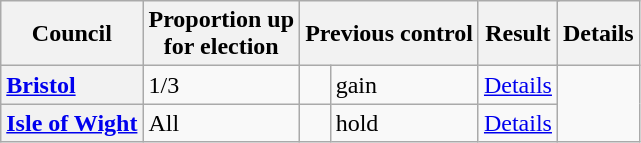<table class="wikitable" border="1">
<tr>
<th scope="col">Council</th>
<th scope="col">Proportion up<br>for election</th>
<th colspan=2>Previous control</th>
<th colspan=2>Result</th>
<th scope="col">Details</th>
</tr>
<tr>
<th scope="row" style="text-align: left;"><a href='#'>Bristol</a></th>
<td>1/3</td>
<td></td>
<td> gain</td>
<td><a href='#'>Details</a></td>
</tr>
<tr>
<th scope="row" style="text-align: left;"><a href='#'>Isle of Wight</a></th>
<td>All</td>
<td></td>
<td> hold</td>
<td><a href='#'>Details</a></td>
</tr>
</table>
